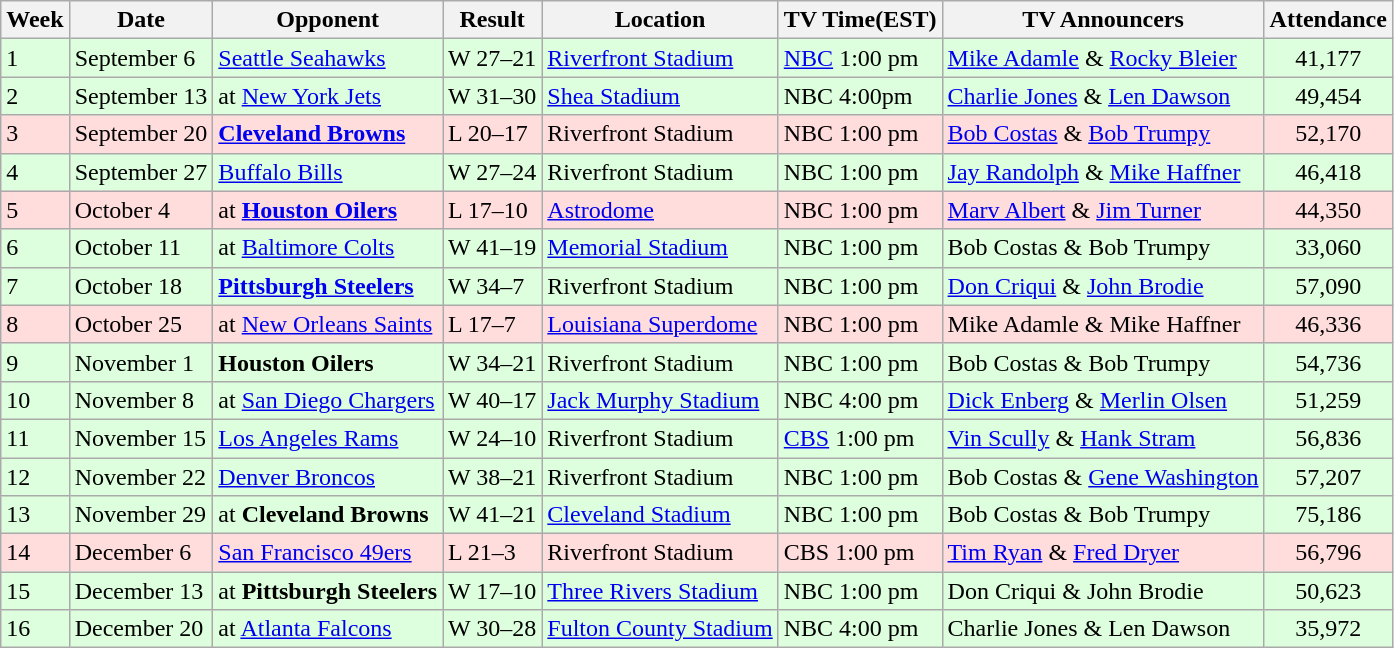<table class="wikitable">
<tr>
<th>Week</th>
<th>Date</th>
<th>Opponent</th>
<th>Result</th>
<th>Location</th>
<th>TV Time(EST)</th>
<th>TV Announcers</th>
<th>Attendance</th>
</tr>
<tr style="background: #ddffdd;">
<td>1</td>
<td>September 6</td>
<td><a href='#'>Seattle Seahawks</a></td>
<td>W 27–21</td>
<td><a href='#'>Riverfront Stadium</a></td>
<td><a href='#'>NBC</a> 1:00 pm</td>
<td><a href='#'>Mike Adamle</a> & <a href='#'>Rocky Bleier</a></td>
<td style="text-align:center;">41,177</td>
</tr>
<tr style="background: #ddffdd;">
<td>2</td>
<td>September 13</td>
<td>at <a href='#'>New York Jets</a></td>
<td>W 31–30</td>
<td><a href='#'>Shea Stadium</a></td>
<td>NBC 4:00pm</td>
<td><a href='#'>Charlie Jones</a> & <a href='#'>Len Dawson</a></td>
<td style="text-align:center;">49,454</td>
</tr>
<tr style="background: #ffdddd;">
<td>3</td>
<td>September 20</td>
<td><strong><a href='#'>Cleveland Browns</a></strong></td>
<td>L 20–17</td>
<td>Riverfront Stadium</td>
<td>NBC 1:00 pm</td>
<td><a href='#'>Bob Costas</a> & <a href='#'>Bob Trumpy</a></td>
<td style="text-align:center;">52,170</td>
</tr>
<tr style="background: #ddffdd;">
<td>4</td>
<td>September 27</td>
<td><a href='#'>Buffalo Bills</a></td>
<td>W 27–24</td>
<td>Riverfront Stadium</td>
<td>NBC 1:00 pm</td>
<td><a href='#'>Jay Randolph</a> & <a href='#'>Mike Haffner</a></td>
<td style="text-align:center;">46,418</td>
</tr>
<tr style="background: #ffdddd;">
<td>5</td>
<td>October 4</td>
<td>at <strong><a href='#'>Houston Oilers</a></strong></td>
<td>L 17–10</td>
<td><a href='#'>Astrodome</a></td>
<td>NBC 1:00 pm</td>
<td><a href='#'>Marv Albert</a> & <a href='#'>Jim Turner</a></td>
<td style="text-align:center;">44,350</td>
</tr>
<tr style="background: #ddffdd;">
<td>6</td>
<td>October 11</td>
<td>at <a href='#'>Baltimore Colts</a></td>
<td>W 41–19</td>
<td><a href='#'>Memorial Stadium</a></td>
<td>NBC 1:00 pm</td>
<td>Bob Costas & Bob Trumpy</td>
<td style="text-align:center;">33,060</td>
</tr>
<tr style="background: #ddffdd;">
<td>7</td>
<td>October 18</td>
<td><strong><a href='#'>Pittsburgh Steelers</a></strong></td>
<td>W 34–7</td>
<td>Riverfront Stadium</td>
<td>NBC 1:00 pm</td>
<td><a href='#'>Don Criqui</a> & <a href='#'>John Brodie</a></td>
<td style="text-align:center;">57,090</td>
</tr>
<tr style="background: #ffdddd;">
<td>8</td>
<td>October 25</td>
<td>at <a href='#'>New Orleans Saints</a></td>
<td>L 17–7</td>
<td><a href='#'>Louisiana Superdome</a></td>
<td>NBC 1:00 pm</td>
<td>Mike Adamle & Mike Haffner</td>
<td style="text-align:center;">46,336</td>
</tr>
<tr style="background: #ddffdd;">
<td>9</td>
<td>November 1</td>
<td><strong>Houston Oilers</strong></td>
<td>W 34–21</td>
<td>Riverfront Stadium</td>
<td>NBC 1:00 pm</td>
<td>Bob Costas & Bob Trumpy</td>
<td style="text-align:center;">54,736</td>
</tr>
<tr style="background: #ddffdd;">
<td>10</td>
<td>November 8</td>
<td>at <a href='#'>San Diego Chargers</a></td>
<td>W 40–17</td>
<td><a href='#'>Jack Murphy Stadium</a></td>
<td>NBC 4:00 pm</td>
<td><a href='#'>Dick Enberg</a> & <a href='#'>Merlin Olsen</a></td>
<td style="text-align:center;">51,259</td>
</tr>
<tr style="background: #ddffdd;">
<td>11</td>
<td>November 15</td>
<td><a href='#'>Los Angeles Rams</a></td>
<td>W 24–10</td>
<td>Riverfront Stadium</td>
<td><a href='#'>CBS</a> 1:00 pm</td>
<td><a href='#'>Vin Scully</a> & <a href='#'>Hank Stram</a></td>
<td style="text-align:center;">56,836</td>
</tr>
<tr style="background: #ddffdd;">
<td>12</td>
<td>November 22</td>
<td><a href='#'>Denver Broncos</a></td>
<td>W 38–21</td>
<td>Riverfront Stadium</td>
<td>NBC 1:00 pm</td>
<td>Bob Costas & <a href='#'>Gene Washington</a></td>
<td style="text-align:center;">57,207</td>
</tr>
<tr style="background: #ddffdd;">
<td>13</td>
<td>November 29</td>
<td>at <strong>Cleveland Browns</strong></td>
<td>W 41–21</td>
<td><a href='#'>Cleveland Stadium</a></td>
<td>NBC 1:00 pm</td>
<td>Bob Costas & Bob Trumpy</td>
<td style="text-align:center;">75,186</td>
</tr>
<tr style="background: #ffdddd;">
<td>14</td>
<td>December 6</td>
<td><a href='#'>San Francisco 49ers</a></td>
<td>L 21–3</td>
<td>Riverfront Stadium</td>
<td>CBS 1:00 pm</td>
<td><a href='#'>Tim Ryan</a> & <a href='#'>Fred Dryer</a></td>
<td style="text-align:center;">56,796</td>
</tr>
<tr style="background: #ddffdd;">
<td>15</td>
<td>December 13</td>
<td>at <strong>Pittsburgh Steelers</strong></td>
<td>W 17–10</td>
<td><a href='#'>Three Rivers Stadium</a></td>
<td>NBC 1:00 pm</td>
<td>Don Criqui & John Brodie</td>
<td style="text-align:center;">50,623</td>
</tr>
<tr style="background: #ddffdd;">
<td>16</td>
<td>December 20</td>
<td>at <a href='#'>Atlanta Falcons</a></td>
<td>W 30–28</td>
<td><a href='#'>Fulton County Stadium</a></td>
<td>NBC 4:00 pm</td>
<td>Charlie Jones & Len Dawson</td>
<td style="text-align:center;">35,972</td>
</tr>
</table>
